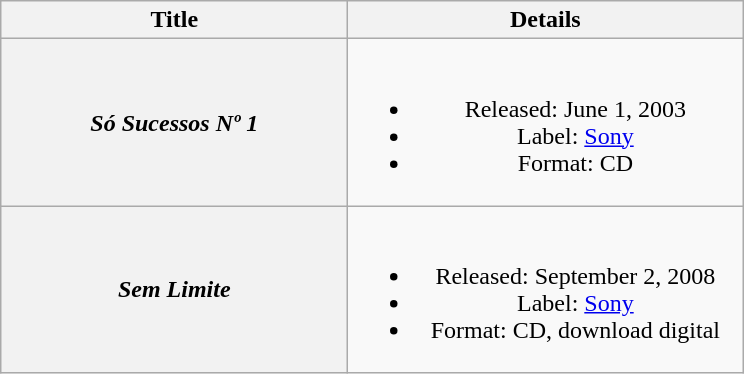<table class="wikitable plainrowheaders" style="text-align:center;">
<tr>
<th scope="col" style="width:14em;">Title</th>
<th scope="col" style="width:16em;">Details</th>
</tr>
<tr>
<th scope="row"><em>Só Sucessos Nº 1</em></th>
<td><br><ul><li>Released: June 1, 2003</li><li>Label: <a href='#'>Sony</a></li><li>Format: CD</li></ul></td>
</tr>
<tr>
<th scope="row"><em>Sem Limite</em></th>
<td><br><ul><li>Released: September 2, 2008</li><li>Label: <a href='#'>Sony</a></li><li>Format: CD, download digital</li></ul></td>
</tr>
</table>
